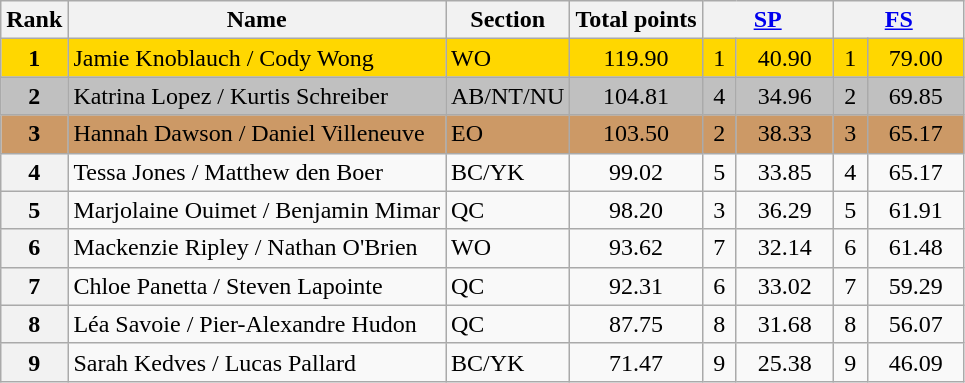<table class="wikitable sortable">
<tr>
<th>Rank</th>
<th>Name</th>
<th>Section</th>
<th>Total points</th>
<th colspan="2" width="80px"><a href='#'>SP</a></th>
<th colspan="2" width="80px"><a href='#'>FS</a></th>
</tr>
<tr bgcolor="gold">
<td align="center"><strong>1</strong></td>
<td>Jamie Knoblauch / Cody Wong</td>
<td>WO</td>
<td align="center">119.90</td>
<td align="center">1</td>
<td align="center">40.90</td>
<td align="center">1</td>
<td align="center">79.00</td>
</tr>
<tr bgcolor="silver">
<td align="center"><strong>2</strong></td>
<td>Katrina Lopez / Kurtis Schreiber</td>
<td>AB/NT/NU</td>
<td align="center">104.81</td>
<td align="center">4</td>
<td align="center">34.96</td>
<td align="center">2</td>
<td align="center">69.85</td>
</tr>
<tr bgcolor="cc9966">
<td align="center"><strong>3</strong></td>
<td>Hannah Dawson / Daniel Villeneuve</td>
<td>EO</td>
<td align="center">103.50</td>
<td align="center">2</td>
<td align="center">38.33</td>
<td align="center">3</td>
<td align="center">65.17</td>
</tr>
<tr>
<th>4</th>
<td>Tessa Jones / Matthew den Boer</td>
<td>BC/YK</td>
<td align="center">99.02</td>
<td align="center">5</td>
<td align="center">33.85</td>
<td align="center">4</td>
<td align="center">65.17</td>
</tr>
<tr>
<th>5</th>
<td>Marjolaine Ouimet / Benjamin Mimar</td>
<td>QC</td>
<td align="center">98.20</td>
<td align="center">3</td>
<td align="center">36.29</td>
<td align="center">5</td>
<td align="center">61.91</td>
</tr>
<tr>
<th>6</th>
<td>Mackenzie Ripley / Nathan O'Brien</td>
<td>WO</td>
<td align="center">93.62</td>
<td align="center">7</td>
<td align="center">32.14</td>
<td align="center">6</td>
<td align="center">61.48</td>
</tr>
<tr>
<th>7</th>
<td>Chloe Panetta / Steven Lapointe</td>
<td>QC</td>
<td align="center">92.31</td>
<td align="center">6</td>
<td align="center">33.02</td>
<td align="center">7</td>
<td align="center">59.29</td>
</tr>
<tr>
<th>8</th>
<td>Léa Savoie / Pier-Alexandre Hudon</td>
<td>QC</td>
<td align="center">87.75</td>
<td align="center">8</td>
<td align="center">31.68</td>
<td align="center">8</td>
<td align="center">56.07</td>
</tr>
<tr>
<th>9</th>
<td>Sarah Kedves / Lucas Pallard</td>
<td>BC/YK</td>
<td align="center">71.47</td>
<td align="center">9</td>
<td align="center">25.38</td>
<td align="center">9</td>
<td align="center">46.09</td>
</tr>
</table>
